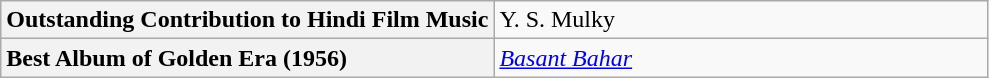<table class="wikitable">
<tr>
<th style="text-align: left; width:50%;">Outstanding Contribution to Hindi Film Music</th>
<td>Y. S. Mulky</td>
</tr>
<tr>
<th style="text-align: left;">Best Album of Golden Era (1956)</th>
<td><em><a href='#'>Basant Bahar</a></em></td>
</tr>
</table>
